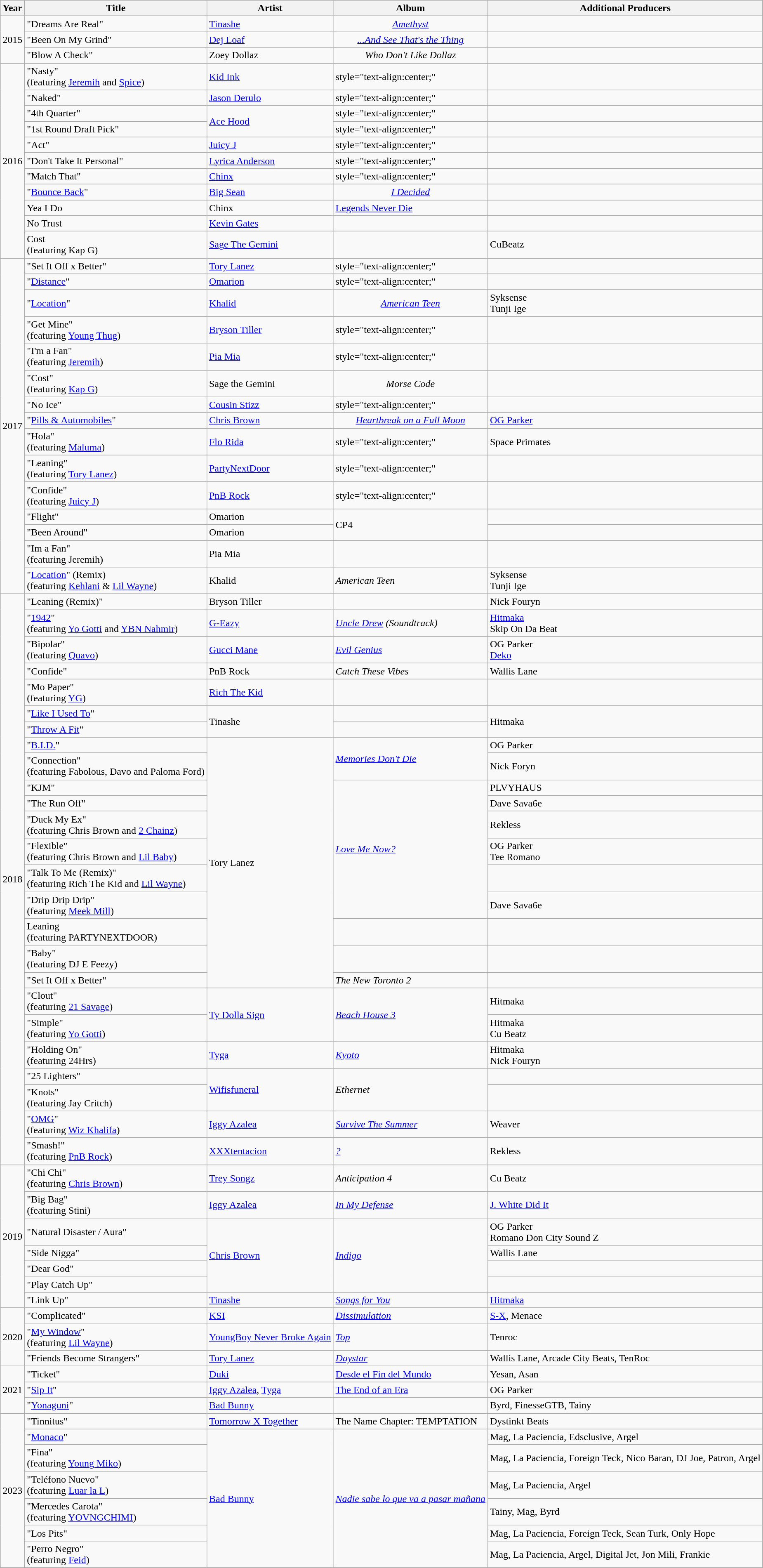<table class="wikitable sortable">
<tr>
<th>Year</th>
<th>Title</th>
<th>Artist</th>
<th>Album</th>
<th>Additional Producers</th>
</tr>
<tr>
<td rowspan="3">2015</td>
<td>"Dreams Are Real"</td>
<td><a href='#'>Tinashe</a></td>
<td style="text-align:center;"><em><a href='#'>Amethyst</a></em></td>
</tr>
<tr>
<td>"Been On My Grind"</td>
<td><a href='#'>Dej Loaf</a></td>
<td style="text-align:center;"><em><a href='#'>...And See That's the Thing</a></em></td>
<td></td>
</tr>
<tr>
<td>"Blow A Check"</td>
<td>Zoey Dollaz</td>
<td style="text-align:center;"><em>Who Don't Like Dollaz</em></td>
<td></td>
</tr>
<tr>
<td rowspan="11">2016</td>
<td>"Nasty"<br><span>(featuring <a href='#'>Jeremih</a> and <a href='#'>Spice</a>)</span></td>
<td><a href='#'>Kid Ink</a></td>
<td>style="text-align:center;" </td>
<td></td>
</tr>
<tr>
<td>"Naked"</td>
<td><a href='#'>Jason Derulo</a></td>
<td>style="text-align:center;" </td>
<td></td>
</tr>
<tr>
<td>"4th Quarter"</td>
<td rowspan = "2"><a href='#'>Ace Hood</a></td>
<td>style="text-align:center;" </td>
<td></td>
</tr>
<tr>
<td>"1st Round Draft Pick"</td>
<td>style="text-align:center;" </td>
<td></td>
</tr>
<tr>
<td>"Act"</td>
<td><a href='#'>Juicy J</a></td>
<td>style="text-align:center;" </td>
<td></td>
</tr>
<tr>
<td>"Don't Take It Personal"</td>
<td><a href='#'>Lyrica Anderson</a></td>
<td>style="text-align:center;" </td>
<td></td>
</tr>
<tr>
<td>"Match That"</td>
<td><a href='#'>Chinx</a></td>
<td>style="text-align:center;" </td>
<td></td>
</tr>
<tr>
<td>"<a href='#'>Bounce Back</a>"</td>
<td><a href='#'>Big Sean</a></td>
<td style="text-align:center;"><em><a href='#'>I Decided</a></em></td>
<td></td>
</tr>
<tr>
<td>Yea I Do</td>
<td>Chinx</td>
<td><a href='#'>Legends Never Die</a></td>
<td></td>
</tr>
<tr>
<td>No Trust</td>
<td><a href='#'>Kevin Gates</a></td>
<td></td>
<td></td>
</tr>
<tr>
<td>Cost<br>(featuring Kap G)</td>
<td><a href='#'>Sage The Gemini</a></td>
<td></td>
<td>CuBeatz</td>
</tr>
<tr>
<td rowspan="15">2017</td>
<td>"Set It Off x Better"</td>
<td><a href='#'>Tory Lanez</a></td>
<td>style="text-align:center;" </td>
<td></td>
</tr>
<tr>
<td>"<a href='#'>Distance</a>"</td>
<td><a href='#'>Omarion</a></td>
<td>style="text-align:center;" </td>
<td></td>
</tr>
<tr>
<td>"<a href='#'>Location</a>"</td>
<td><a href='#'>Khalid</a></td>
<td style="text-align:center;"><em><a href='#'>American Teen</a></em></td>
<td>Syksense<br>Tunji Ige</td>
</tr>
<tr>
<td>"Get Mine"<br><span>(featuring <a href='#'>Young Thug</a>)</span></td>
<td><a href='#'>Bryson Tiller</a></td>
<td>style="text-align:center;" </td>
<td></td>
</tr>
<tr>
<td>"I'm a Fan"<br><span>(featuring <a href='#'>Jeremih</a>)</span></td>
<td><a href='#'>Pia Mia</a></td>
<td>style="text-align:center;" </td>
<td></td>
</tr>
<tr>
<td>"Cost"<br><span>(featuring <a href='#'>Kap G</a>)</span></td>
<td>Sage the Gemini</td>
<td style="text-align:center;"><em>Morse Code</em></td>
<td></td>
</tr>
<tr>
<td>"No Ice"</td>
<td><a href='#'>Cousin Stizz</a></td>
<td>style="text-align:center;" </td>
<td></td>
</tr>
<tr>
<td>"<a href='#'>Pills & Automobiles</a>"</td>
<td><a href='#'>Chris Brown</a></td>
<td style="text-align:center;"><em><a href='#'>Heartbreak on a Full Moon</a></em></td>
<td><a href='#'>OG Parker</a></td>
</tr>
<tr>
<td>"Hola"<br><span>(featuring <a href='#'>Maluma</a>)</span></td>
<td><a href='#'>Flo Rida</a></td>
<td>style="text-align:center;" </td>
<td>Space Primates</td>
</tr>
<tr>
<td>"Leaning"<br><span>(featuring <a href='#'>Tory Lanez</a>)</span></td>
<td><a href='#'>PartyNextDoor</a></td>
<td>style="text-align:center;" </td>
<td></td>
</tr>
<tr>
<td>"Confide"<br><span>(featuring <a href='#'>Juicy J</a>)</span></td>
<td><a href='#'>PnB Rock</a></td>
<td>style="text-align:center;" </td>
<td></td>
</tr>
<tr>
<td>"Flight"</td>
<td>Omarion</td>
<td rowspan = "2">CP4</td>
<td></td>
</tr>
<tr>
<td>"Been Around"</td>
<td>Omarion</td>
<td></td>
</tr>
<tr>
<td>"Im a Fan"<br>(featuring Jeremih)</td>
<td>Pia Mia</td>
<td></td>
<td></td>
</tr>
<tr>
<td>"<a href='#'>Location</a>" (Remix)<br>(featuring <a href='#'>Kehlani</a> & <a href='#'>Lil Wayne</a>)</td>
<td>Khalid</td>
<td><em>American Teen</em></td>
<td>Syksense<br>Tunji Ige</td>
</tr>
<tr>
<td rowspan="25">2018</td>
<td>"Leaning (Remix)"</td>
<td>Bryson Tiller</td>
<td></td>
<td>Nick Fouryn</td>
</tr>
<tr>
<td>"<a href='#'>1942</a>"<br>(featuring <a href='#'>Yo Gotti</a> and <a href='#'>YBN Nahmir</a>)</td>
<td><a href='#'>G-Eazy</a></td>
<td><em><a href='#'>Uncle Drew</a> (Soundtrack)</em></td>
<td><a href='#'>Hitmaka</a><br>Skip On Da Beat</td>
</tr>
<tr>
<td>"Bipolar"<br>(featuring <a href='#'>Quavo</a>)</td>
<td><a href='#'>Gucci Mane</a></td>
<td><a href='#'><em>Evil Genius</em></a></td>
<td>OG Parker<br><a href='#'>Deko</a></td>
</tr>
<tr>
<td>"Confide"</td>
<td>PnB Rock</td>
<td><em>Catch These Vibes</em></td>
<td>Wallis Lane</td>
</tr>
<tr>
<td>"Mo Paper"<br>(featuring <a href='#'>YG</a>)</td>
<td><a href='#'>Rich The Kid</a></td>
<td></td>
<td></td>
</tr>
<tr>
<td>"<a href='#'>Like I Used To</a>"</td>
<td rowspan = "2">Tinashe</td>
<td></td>
<td rowspan = "2">Hitmaka</td>
</tr>
<tr>
<td>"<a href='#'>Throw A Fit</a>"</td>
<td></td>
</tr>
<tr>
<td>"<a href='#'>B.I.D.</a>"</td>
<td rowspan = "11">Tory Lanez</td>
<td rowspan="2"><em><a href='#'>Memories Don't Die</a></em></td>
<td>OG Parker</td>
</tr>
<tr>
<td>"Connection"<br>(featuring Fabolous, Davo and Paloma Ford)</td>
<td>Nick Foryn</td>
</tr>
<tr>
<td>"KJM"</td>
<td rowspan = "6"><em><a href='#'>Love Me Now?</a></em></td>
<td>PLVYHAUS</td>
</tr>
<tr>
<td>"The Run Off"</td>
<td>Dave Sava6e</td>
</tr>
<tr>
<td>"Duck My Ex"<br>(featuring Chris Brown and <a href='#'>2 Chainz</a>)</td>
<td>Rekless</td>
</tr>
<tr>
<td>"Flexible"<br>(featuring Chris Brown and <a href='#'>Lil Baby</a>)</td>
<td>OG Parker<br>Tee Romano</td>
</tr>
<tr>
<td>"Talk To Me (Remix)"<br>(featuring Rich The Kid and <a href='#'>Lil Wayne</a>)</td>
<td></td>
</tr>
<tr>
<td>"Drip Drip Drip"<br>(featuring <a href='#'>Meek Mill</a>)</td>
<td>Dave Sava6e</td>
</tr>
<tr>
<td>Leaning<br>(featuring PARTYNEXTDOOR)</td>
<td></td>
<td></td>
</tr>
<tr>
<td>"Baby"<br>(featuring DJ E Feezy)</td>
<td></td>
<td></td>
</tr>
<tr>
<td>"Set It Off x Better"</td>
<td><em>The New Toronto 2</em></td>
<td></td>
</tr>
<tr>
<td>"Clout"<br>(featuring <a href='#'>21 Savage</a>)</td>
<td rowspan = "2"><a href='#'>Ty Dolla Sign</a></td>
<td rowspan = "2"><em><a href='#'>Beach House 3</a></em></td>
<td>Hitmaka</td>
</tr>
<tr>
<td>"Simple"<br>(featuring <a href='#'>Yo Gotti</a>)</td>
<td>Hitmaka<br>Cu Beatz</td>
</tr>
<tr>
<td>"Holding On"<br>(featuring 24Hrs)</td>
<td><a href='#'>Tyga</a></td>
<td><em><a href='#'>Kyoto</a></em></td>
<td>Hitmaka<br>Nick Fouryn</td>
</tr>
<tr>
<td>"25 Lighters"</td>
<td rowspan = "2"><a href='#'>Wifisfuneral</a></td>
<td rowspan = "2"><em>Ethernet</em></td>
<td></td>
</tr>
<tr>
<td>"Knots"<br>(featuring Jay Critch)</td>
<td></td>
</tr>
<tr>
<td>"<a href='#'>OMG</a>"<br>(featuring <a href='#'>Wiz Khalifa</a>)</td>
<td><a href='#'>Iggy Azalea</a></td>
<td><em><a href='#'>Survive The Summer</a></em></td>
<td>Weaver</td>
</tr>
<tr>
<td>"Smash!"<br>(featuring <a href='#'>PnB Rock</a>)</td>
<td><a href='#'>XXXtentacion</a></td>
<td><em><a href='#'>?</a></em></td>
<td>Rekless</td>
</tr>
<tr>
<td rowspan = "7">2019</td>
<td>"Chi Chi"<br>(featuring <a href='#'>Chris Brown</a>)</td>
<td><a href='#'>Trey Songz</a></td>
<td><em>Anticipation 4</em></td>
<td>Cu Beatz</td>
</tr>
<tr>
<td>"Big Bag"<br>(featuring Stini)</td>
<td><a href='#'>Iggy Azalea</a></td>
<td><em><a href='#'>In My Defense</a></em></td>
<td><a href='#'>J. White Did It</a></td>
</tr>
<tr>
<td>"Natural Disaster / Aura"</td>
<td rowspan = "4"><a href='#'>Chris Brown</a></td>
<td rowspan = "4"><em><a href='#'>Indigo</a></em></td>
<td>OG Parker<br>Romano
Don City
Sound Z</td>
</tr>
<tr>
<td>"Side Nigga"</td>
<td>Wallis Lane</td>
</tr>
<tr>
<td>"Dear God"</td>
<td></td>
</tr>
<tr>
<td>"Play Catch Up"</td>
<td></td>
</tr>
<tr>
<td>"Link Up"</td>
<td><a href='#'>Tinashe</a></td>
<td><em><a href='#'>Songs for You</a></em></td>
<td><a href='#'>Hitmaka</a></td>
</tr>
<tr>
</tr>
<tr>
<td rowspan="3">2020</td>
<td>"Complicated"</td>
<td><a href='#'>KSI</a></td>
<td><a href='#'><em>Dissimulation</em></a></td>
<td><a href='#'>S-X</a>, Menace</td>
</tr>
<tr>
<td>"<a href='#'>My Window</a>"<br><span>(featuring <a href='#'>Lil Wayne</a>)</span></td>
<td><a href='#'>YoungBoy Never Broke Again</a></td>
<td><em><a href='#'>Top</a></em></td>
<td>Tenroc</td>
</tr>
<tr>
<td>"Friends Become Strangers"</td>
<td><a href='#'>Tory Lanez</a></td>
<td><em><a href='#'>Daystar</a></em></td>
<td>Wallis Lane, Arcade City Beats, TenRoc</td>
</tr>
<tr>
<td rowspan="3">2021</td>
<td>"Ticket"</td>
<td><a href='#'>Duki</a></td>
<td><a href='#'>Desde el Fin del Mundo</a></td>
<td>Yesan, Asan</td>
</tr>
<tr>
<td>"<a href='#'>Sip It</a>"</td>
<td><a href='#'>Iggy Azalea</a>, <a href='#'>Tyga</a></td>
<td><a href='#'>The End of an Era</a></td>
<td>OG Parker</td>
</tr>
<tr>
<td>"<a href='#'>Yonaguni</a>"</td>
<td><a href='#'>Bad Bunny</a></td>
<td></td>
<td>Byrd, FinesseGTB, Tainy</td>
</tr>
<tr>
<td rowspan="7">2023</td>
<td>"Tinnitus"</td>
<td><a href='#'>Tomorrow X Together</a></td>
<td>The Name Chapter: TEMPTATION</td>
<td>Dystinkt Beats</td>
</tr>
<tr>
<td>"<a href='#'>Monaco</a>"</td>
<td rowspan = "6"><a href='#'>Bad Bunny</a></td>
<td rowspan = "6"><em><a href='#'>Nadie sabe lo que va a pasar mañana</a></em></td>
<td>Mag, La Paciencia, Edsclusive, Argel</td>
</tr>
<tr>
<td>"Fina"<br>(featuring <a href='#'>Young Miko</a>)</td>
<td>Mag, La Paciencia, Foreign Teck, Nico Baran, DJ Joe, Patron, Argel</td>
</tr>
<tr>
<td>"Teléfono Nuevo"<br>(featuring <a href='#'>Luar la L</a>)</td>
<td>Mag, La Paciencia, Argel</td>
</tr>
<tr>
<td>"Mercedes Carota"<br>(featuring <a href='#'>YOVNGCHIMI</a>)</td>
<td>Tainy, Mag, Byrd</td>
</tr>
<tr>
<td>"Los Pits"</td>
<td>Mag, La Paciencia, Foreign Teck, Sean Turk, Only Hope</td>
</tr>
<tr>
<td>"Perro Negro"<br>(featuring <a href='#'>Feid</a>)</td>
<td>Mag, La Paciencia, Argel, Digital Jet, Jon Mili, Frankie</td>
</tr>
<tr>
</tr>
</table>
